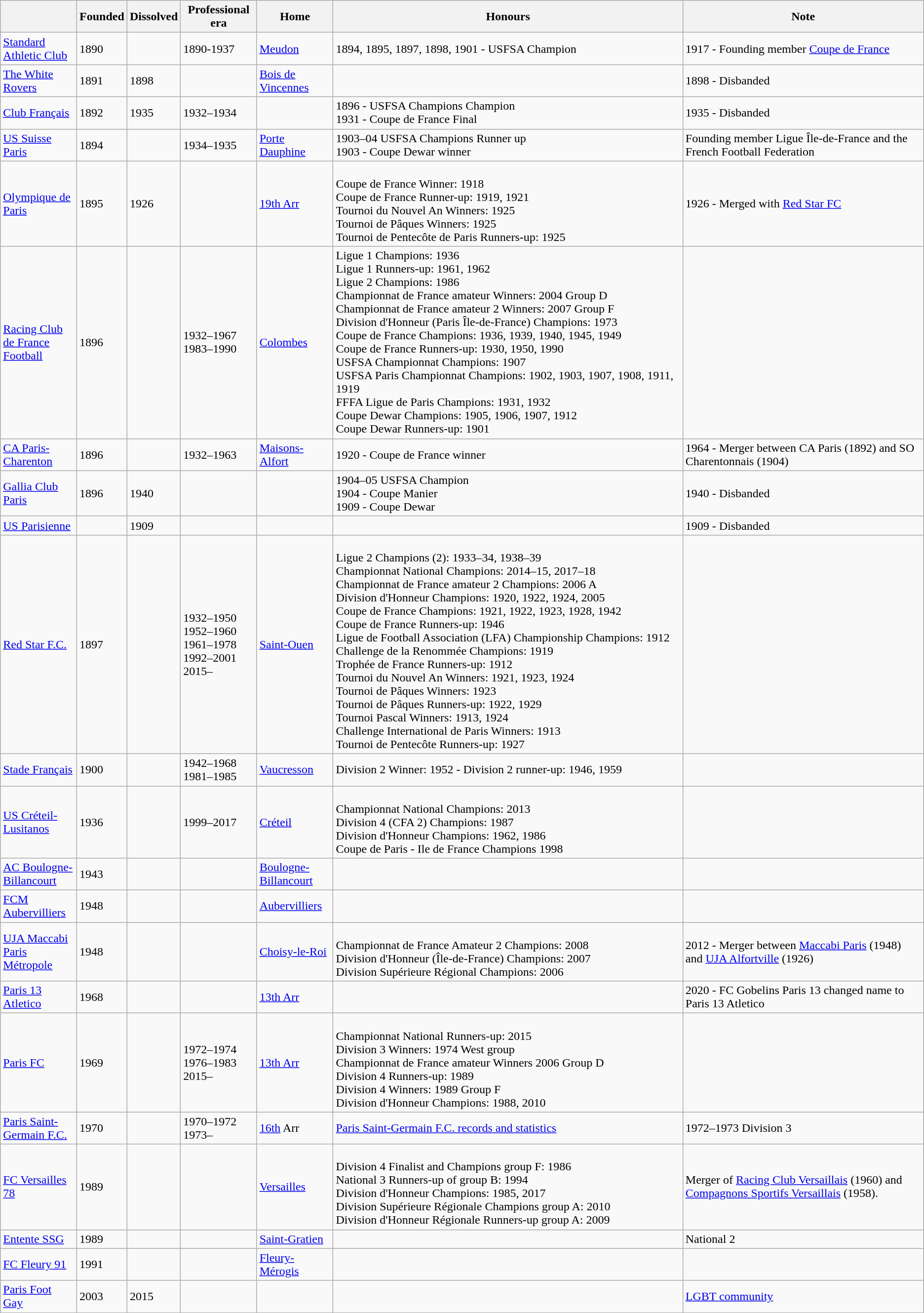<table class="wikitable">
<tr>
<th scope="col" width="100"></th>
<th scope="col" width="40">Founded</th>
<th scope="col" width="40">Dissolved</th>
<th scope="col" width="100">Professional<br>era</th>
<th scope="col" width="100">Home</th>
<th scope="col" width="600">Honours</th>
<th scope="col" width="400">Note</th>
</tr>
<tr>
<td><a href='#'>Standard Athletic Club</a></td>
<td>1890</td>
<td></td>
<td>1890-1937</td>
<td><a href='#'>Meudon</a></td>
<td>1894, 1895, 1897, 1898, 1901 - USFSA Champion</td>
<td>1917 - Founding member <a href='#'>Coupe de France</a></td>
</tr>
<tr>
<td><a href='#'>The White Rovers</a></td>
<td>1891</td>
<td>1898</td>
<td></td>
<td><a href='#'>Bois de Vincennes</a></td>
<td></td>
<td>1898 - Disbanded</td>
</tr>
<tr>
<td><a href='#'>Club Français</a></td>
<td>1892</td>
<td>1935</td>
<td>1932–1934</td>
<td></td>
<td>1896 - USFSA Champions Champion<br>1931 - Coupe de France Final</td>
<td>1935 - Disbanded</td>
</tr>
<tr>
<td><a href='#'>US Suisse Paris</a></td>
<td>1894</td>
<td></td>
<td>1934–1935</td>
<td><a href='#'>Porte Dauphine</a></td>
<td>1903–04 USFSA Champions Runner up <br>1903 - Coupe Dewar winner</td>
<td>Founding member Ligue Île-de-France and the French Football Federation</td>
</tr>
<tr>
<td><a href='#'>Olympique de Paris</a></td>
<td>1895</td>
<td>1926</td>
<td></td>
<td><a href='#'>19th Arr</a></td>
<td><br>Coupe de France Winner: 1918 <br>
Coupe de France Runner-up: 1919, 1921 <br>
Tournoi du Nouvel An Winners: 1925 <br>
Tournoi de Pâques Winners: 1925 <br>
Tournoi de Pentecôte de Paris Runners-up: 1925</td>
<td>1926 - Merged with <a href='#'>Red Star FC</a></td>
</tr>
<tr>
<td><a href='#'>Racing Club de France Football</a></td>
<td>1896</td>
<td></td>
<td>1932–1967 1983–1990</td>
<td><a href='#'>Colombes</a></td>
<td>Ligue 1 Champions: 1936 <br>Ligue 1 Runners-up: 1961, 1962 <br>Ligue 2 Champions: 1986 <br>Championnat de France amateur Winners: 2004 Group D <br>Championnat de France amateur 2 Winners: 2007 Group F <br>Division d'Honneur (Paris Île-de-France) Champions: 1973 <br>Coupe de France Champions: 1936, 1939, 1940, 1945, 1949 <br>Coupe de France Runners-up: 1930, 1950, 1990 <br>USFSA Championnat Champions: 1907 <br>USFSA Paris Championnat Champions: 1902, 1903, 1907, 1908, 1911, 1919 <br>FFFA Ligue de Paris Champions: 1931, 1932 <br>Coupe Dewar Champions: 1905, 1906, 1907, 1912 <br>Coupe Dewar Runners-up: 1901</td>
<td></td>
</tr>
<tr>
<td><a href='#'>CA Paris-Charenton</a></td>
<td>1896</td>
<td></td>
<td>1932–1963</td>
<td><a href='#'>Maisons-Alfort</a></td>
<td>1920 - Coupe de France winner</td>
<td>1964 - Merger between CA Paris (1892) and SO Charentonnais (1904)</td>
</tr>
<tr>
<td><a href='#'>Gallia Club Paris</a></td>
<td>1896</td>
<td>1940</td>
<td></td>
<td></td>
<td>1904–05 USFSA Champion <br>1904 - Coupe Manier<br>1909 - Coupe Dewar</td>
<td>1940 - Disbanded</td>
</tr>
<tr>
<td><a href='#'>US Parisienne</a></td>
<td></td>
<td>1909</td>
<td></td>
<td></td>
<td></td>
<td>1909 - Disbanded</td>
</tr>
<tr>
<td><a href='#'>Red Star F.C.</a></td>
<td>1897</td>
<td></td>
<td>1932–1950 1952–1960 1961–1978 1992–2001 2015–</td>
<td><a href='#'>Saint-Ouen</a></td>
<td><br>Ligue 2 Champions (2): 1933–34, 1938–39 <br>
Championnat National Champions: 2014–15, 2017–18 <br>
Championnat de France amateur 2 Champions: 2006 A<br>
Division d'Honneur Champions: 1920, 1922, 1924, 2005 <br>
Coupe de France Champions: 1921, 1922, 1923, 1928, 1942 <br>
Coupe de France Runners-up: 1946 <br>
Ligue de Football Association (LFA) Championship Champions: 1912 <br>
Challenge de la Renommée Champions: 1919 <br>
Trophée de France Runners-up: 1912 <br>
Tournoi du Nouvel An Winners: 1921, 1923, 1924<br>
Tournoi de Pâques Winners: 1923 <br>
Tournoi de Pâques Runners-up: 1922, 1929 <br>
Tournoi Pascal Winners: 1913, 1924 <br>
Challenge International de Paris Winners: 1913 <br>
Tournoi de Pentecôte Runners-up: 1927</td>
<td></td>
</tr>
<tr>
<td><a href='#'>Stade Français</a></td>
<td>1900</td>
<td></td>
<td>1942–1968 1981–1985</td>
<td><a href='#'>Vaucresson</a></td>
<td>Division 2 Winner: 1952 - Division 2 runner-up: 1946, 1959</td>
<td></td>
</tr>
<tr>
<td><a href='#'>US Créteil-Lusitanos</a></td>
<td>1936</td>
<td></td>
<td>1999–2017</td>
<td><a href='#'>Créteil</a></td>
<td><br>Championnat National Champions: 2013 <br>
Division 4 (CFA 2) Champions: 1987 <br>
Division d'Honneur Champions: 1962, 1986 <br>
Coupe de Paris - Ile de France Champions 1998</td>
<td></td>
</tr>
<tr>
<td><a href='#'>AC Boulogne-Billancourt</a></td>
<td>1943</td>
<td></td>
<td></td>
<td><a href='#'>Boulogne-Billancourt</a></td>
<td></td>
<td></td>
</tr>
<tr>
<td><a href='#'>FCM Aubervilliers</a></td>
<td>1948</td>
<td></td>
<td></td>
<td><a href='#'>Aubervilliers</a></td>
<td></td>
<td></td>
</tr>
<tr>
<td><a href='#'>UJA Maccabi Paris Métropole</a></td>
<td>1948</td>
<td></td>
<td></td>
<td><a href='#'>Choisy-le-Roi</a></td>
<td><br>Championnat de France Amateur 2 Champions: 2008 <br>
Division d'Honneur (Île-de-France) Champions: 2007 <br>
Division Supérieure Régional Champions: 2006</td>
<td>2012 - Merger between <a href='#'>Maccabi Paris</a> (1948) and <a href='#'>UJA Alfortville</a> (1926)</td>
</tr>
<tr>
<td><a href='#'>Paris 13 Atletico</a></td>
<td>1968</td>
<td></td>
<td></td>
<td><a href='#'>13th Arr</a></td>
<td></td>
<td>2020 - FC Gobelins Paris 13 changed name to Paris 13 Atletico</td>
</tr>
<tr>
<td><a href='#'>Paris FC</a></td>
<td>1969</td>
<td></td>
<td>1972–1974 1976–1983 2015–</td>
<td><a href='#'>13th Arr</a></td>
<td><br>Championnat National Runners-up: 2015 <br>
Division 3 Winners: 1974 West group <br>
Championnat de France amateur Winners 2006 Group D <br>
Division 4 Runners-up: 1989 <br>
Division 4 Winners: 1989 Group F <br>
Division d'Honneur Champions: 1988, 2010</td>
<td></td>
</tr>
<tr>
<td><a href='#'>Paris Saint-Germain F.C.</a></td>
<td>1970</td>
<td></td>
<td>1970–1972 1973–</td>
<td><a href='#'>16th</a> Arr</td>
<td><a href='#'>Paris Saint-Germain F.C. records and statistics</a></td>
<td>1972–1973 Division 3</td>
</tr>
<tr>
<td><a href='#'>FC Versailles 78</a></td>
<td>1989</td>
<td></td>
<td></td>
<td><a href='#'>Versailles</a></td>
<td><br>Division 4 Finalist and Champions group F: 1986 <br>
National 3 Runners-up of group B: 1994 <br>
Division d'Honneur Champions: 1985, 2017 <br>
Division Supérieure Régionale Champions group A: 2010 <br>
Division d'Honneur Régionale Runners-up group A: 2009</td>
<td>Merger of <a href='#'>Racing Club Versaillais</a> (1960) and <a href='#'>Compagnons Sportifs Versaillais</a> (1958).</td>
</tr>
<tr>
<td><a href='#'>Entente SSG</a></td>
<td>1989</td>
<td></td>
<td></td>
<td><a href='#'>Saint-Gratien</a></td>
<td></td>
<td>National 2</td>
</tr>
<tr>
<td><a href='#'>FC Fleury 91</a></td>
<td>1991</td>
<td></td>
<td></td>
<td><a href='#'>Fleury-Mérogis</a></td>
<td></td>
<td></td>
</tr>
<tr>
<td><a href='#'>Paris Foot Gay</a></td>
<td>2003</td>
<td>2015</td>
<td></td>
<td></td>
<td></td>
<td><a href='#'>LGBT community</a></td>
</tr>
</table>
